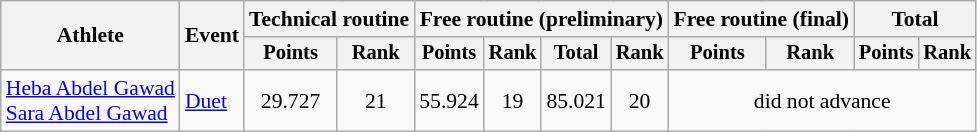<table class=wikitable style=font-size:90%;text-align:center>
<tr>
<th rowspan=2>Athlete</th>
<th rowspan=2>Event</th>
<th colspan=2>Technical routine</th>
<th colspan=4>Free routine (preliminary)</th>
<th colspan=2>Free routine (final)</th>
<th colspan=2>Total</th>
</tr>
<tr style=font-size:95%>
<th>Points</th>
<th>Rank</th>
<th>Points</th>
<th>Rank</th>
<th>Total</th>
<th>Rank</th>
<th>Points</th>
<th>Rank</th>
<th>Points</th>
<th>Rank</th>
</tr>
<tr>
<td align=left><a href='#'>Heba Abdel Gawad</a><br><a href='#'>Sara Abdel Gawad</a></td>
<td align=left><a href='#'>Duet</a></td>
<td>29.727</td>
<td>21</td>
<td>55.924</td>
<td>19</td>
<td>85.021</td>
<td>20</td>
<td colspan=4>did not advance</td>
</tr>
</table>
